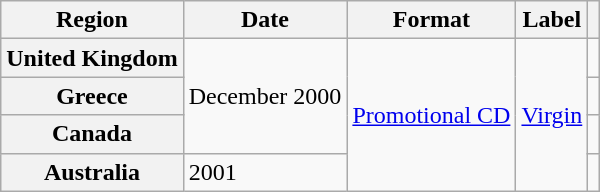<table class="wikitable plainrowheaders">
<tr>
<th scope="col">Region</th>
<th scope="col">Date</th>
<th scope="col">Format</th>
<th scope="col">Label</th>
<th scope="col"></th>
</tr>
<tr>
<th scope="row">United Kingdom</th>
<td rowspan="3">December 2000</td>
<td rowspan="4"><a href='#'>Promotional CD</a></td>
<td rowspan="4"><a href='#'>Virgin</a></td>
<td></td>
</tr>
<tr>
<th scope="row">Greece</th>
<td></td>
</tr>
<tr>
<th scope="row">Canada</th>
<td></td>
</tr>
<tr>
<th scope="row">Australia</th>
<td>2001</td>
<td></td>
</tr>
</table>
